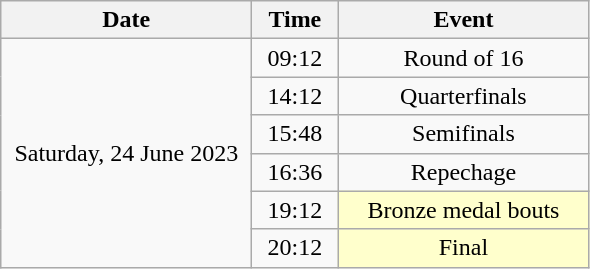<table class = "wikitable" style="text-align:center;">
<tr>
<th width=160>Date</th>
<th width=50>Time</th>
<th width=160>Event</th>
</tr>
<tr>
<td rowspan=6>Saturday, 24 June 2023</td>
<td>09:12</td>
<td>Round of 16</td>
</tr>
<tr>
<td>14:12</td>
<td>Quarterfinals</td>
</tr>
<tr>
<td>15:48</td>
<td>Semifinals</td>
</tr>
<tr>
<td>16:36</td>
<td>Repechage</td>
</tr>
<tr>
<td>19:12</td>
<td bgcolor=ffffcc>Bronze medal bouts</td>
</tr>
<tr>
<td>20:12</td>
<td bgcolor=ffffcc>Final</td>
</tr>
</table>
